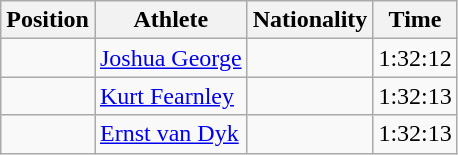<table class="wikitable sortable" border="1">
<tr>
<th>Position</th>
<th>Athlete</th>
<th>Nationality</th>
<th>Time</th>
</tr>
<tr>
<td align=center></td>
<td><a href='#'>Joshua George</a></td>
<td></td>
<td>1:32:12</td>
</tr>
<tr>
<td align=center></td>
<td><a href='#'>Kurt Fearnley</a></td>
<td></td>
<td>1:32:13</td>
</tr>
<tr>
<td align=center></td>
<td><a href='#'>Ernst van Dyk</a></td>
<td></td>
<td>1:32:13</td>
</tr>
</table>
